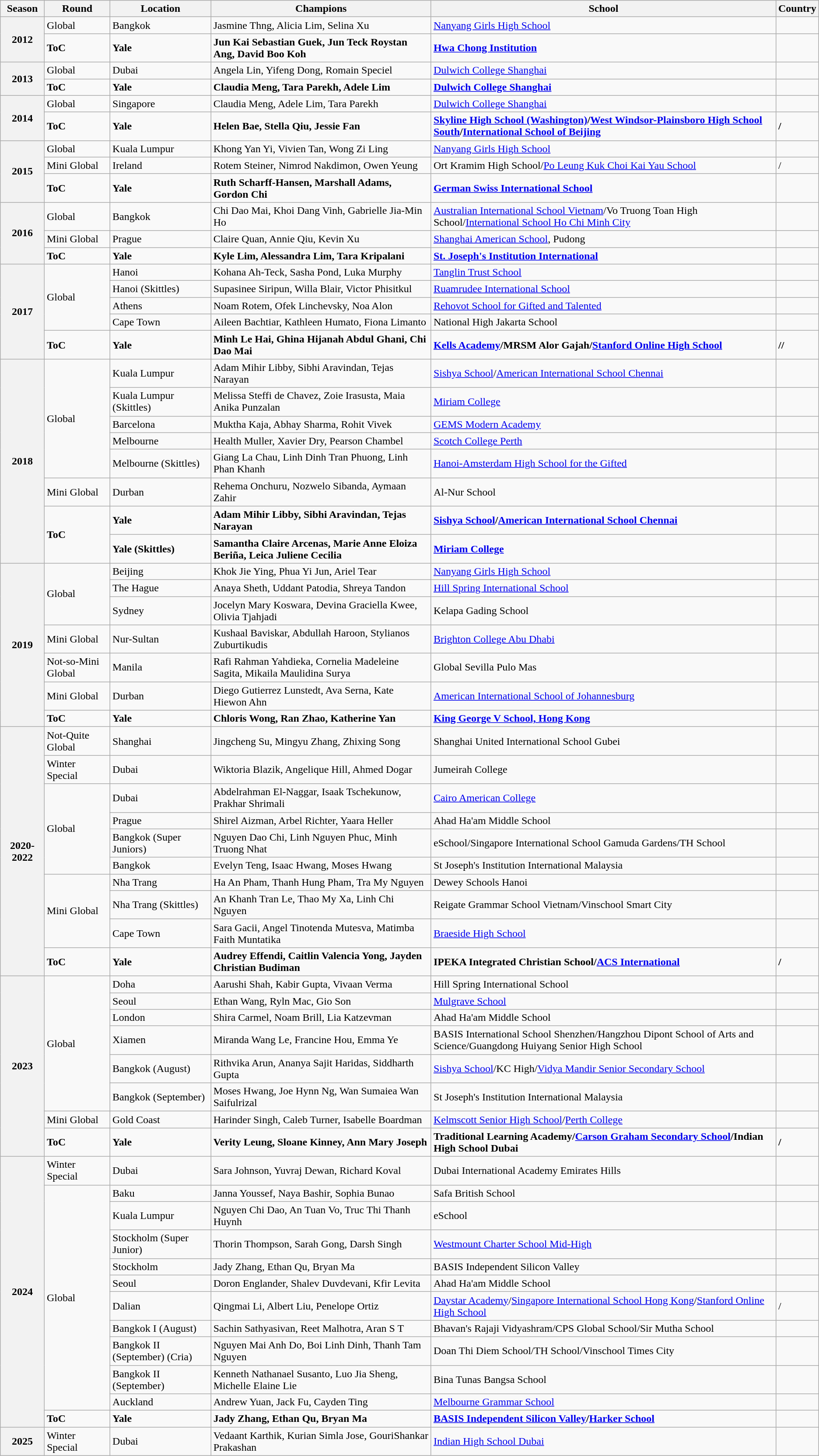<table class="wikitable mw-collapsible">
<tr>
<th>Season</th>
<th><strong>Round</strong></th>
<th><strong>Location</strong></th>
<th><strong>Champions</strong></th>
<th><strong>School</strong></th>
<th><strong>Country</strong></th>
</tr>
<tr>
<th rowspan="2">2012</th>
<td>Global</td>
<td>Bangkok</td>
<td>Jasmine Thng, Alicia Lim, Selina Xu</td>
<td><a href='#'>Nanyang Girls High School</a></td>
<td></td>
</tr>
<tr>
<td><strong>ToC</strong></td>
<td><strong>Yale</strong></td>
<td><strong>Jun Kai Sebastian Guek, Jun Teck Roystan Ang, David Boo Koh</strong></td>
<td><strong><a href='#'>Hwa Chong Institution</a></strong></td>
<td><strong></strong></td>
</tr>
<tr>
<th rowspan="2">2013</th>
<td>Global</td>
<td>Dubai</td>
<td>Angela Lin, Yifeng Dong, Romain Speciel</td>
<td><a href='#'>Dulwich College Shanghai</a></td>
<td></td>
</tr>
<tr>
<td><strong>ToC</strong></td>
<td><strong>Yale</strong></td>
<td><strong>Claudia Meng, Tara Parekh, Adele Lim</strong></td>
<td><strong><a href='#'>Dulwich College Shanghai</a></strong></td>
<td><strong></strong></td>
</tr>
<tr>
<th rowspan="2">2014</th>
<td>Global</td>
<td>Singapore</td>
<td>Claudia Meng, Adele Lim, Tara Parekh</td>
<td><a href='#'>Dulwich College Shanghai</a></td>
<td></td>
</tr>
<tr>
<td><strong>ToC</strong></td>
<td><strong>Yale</strong></td>
<td><strong>Helen Bae, Stella Qiu, Jessie Fan</strong></td>
<td><strong><a href='#'>Skyline High School (Washington)</a>/<a href='#'>West Windsor-Plainsboro High School South</a>/<a href='#'>International School of Beijing</a></strong></td>
<td><strong>/</strong></td>
</tr>
<tr>
<th rowspan="3">2015</th>
<td>Global</td>
<td>Kuala Lumpur</td>
<td>Khong Yan Yi, Vivien Tan, Wong Zi Ling</td>
<td><a href='#'>Nanyang Girls High School</a></td>
<td></td>
</tr>
<tr>
<td>Mini Global</td>
<td>Ireland</td>
<td>Rotem Steiner, Nimrod Nakdimon, Owen Yeung</td>
<td>Ort Kramim High School/<a href='#'>Po Leung Kuk Choi Kai Yau School</a></td>
<td>/</td>
</tr>
<tr>
<td><strong>ToC</strong></td>
<td><strong>Yale</strong></td>
<td><strong>Ruth Scharff-Hansen, Marshall Adams, Gordon Chi</strong></td>
<td><strong><a href='#'>German Swiss International School</a></strong></td>
<td><strong></strong></td>
</tr>
<tr>
<th rowspan="3">2016</th>
<td>Global</td>
<td>Bangkok</td>
<td>Chi Dao Mai, Khoi Dang Vinh, Gabrielle Jia-Min Ho</td>
<td><a href='#'>Australian International School Vietnam</a>/Vo Truong Toan High School/<a href='#'>International School Ho Chi Minh City</a></td>
<td></td>
</tr>
<tr>
<td>Mini Global</td>
<td>Prague</td>
<td>Claire Quan, Annie Qiu, Kevin Xu</td>
<td><a href='#'>Shanghai American School</a>, Pudong</td>
<td></td>
</tr>
<tr>
<td><strong>ToC</strong></td>
<td><strong>Yale</strong></td>
<td><strong>Kyle Lim, Alessandra Lim, Tara Kripalani</strong></td>
<td><a href='#'><strong>St. Joseph's Institution International</strong></a></td>
<td><strong></strong></td>
</tr>
<tr>
<th rowspan="5">2017</th>
<td rowspan="4">Global</td>
<td>Hanoi</td>
<td>Kohana Ah-Teck, Sasha Pond, Luka Murphy</td>
<td><a href='#'>Tanglin Trust School</a></td>
<td></td>
</tr>
<tr>
<td>Hanoi (Skittles)</td>
<td>Supasinee Siripun, Willa Blair, Victor Phisitkul</td>
<td><a href='#'>Ruamrudee International School</a></td>
<td></td>
</tr>
<tr>
<td>Athens</td>
<td>Noam Rotem, Ofek Linchevsky, Noa Alon</td>
<td><a href='#'>Rehovot School for Gifted and Talented</a></td>
<td></td>
</tr>
<tr>
<td>Cape Town</td>
<td>Aileen Bachtiar, Kathleen Humato, Fiona Limanto</td>
<td>National High Jakarta School</td>
<td></td>
</tr>
<tr>
<td><strong>ToC</strong></td>
<td><strong>Yale</strong></td>
<td><strong>Minh Le Hai, Ghina Hijanah Abdul Ghani, Chi Dao Mai</strong></td>
<td><strong><a href='#'>Kells Academy</a>/MRSM Alor Gajah/<a href='#'>Stanford Online High School</a></strong></td>
<td><strong>//</strong></td>
</tr>
<tr>
<th rowspan="8">2018</th>
<td rowspan="5">Global</td>
<td>Kuala Lumpur</td>
<td>Adam Mihir Libby, Sibhi Aravindan, Tejas Narayan</td>
<td><a href='#'>Sishya School</a>/<a href='#'>American International School Chennai</a></td>
<td></td>
</tr>
<tr>
<td>Kuala Lumpur (Skittles)</td>
<td>Melissa Steffi de Chavez, Zoie Irasusta, Maia Anika Punzalan</td>
<td><a href='#'>Miriam College</a></td>
<td></td>
</tr>
<tr>
<td>Barcelona</td>
<td>Muktha Kaja, Abhay Sharma, Rohit Vivek</td>
<td><a href='#'>GEMS Modern Academy</a></td>
<td></td>
</tr>
<tr>
<td>Melbourne</td>
<td>Health Muller, Xavier Dry, Pearson Chambel</td>
<td><a href='#'>Scotch College Perth</a></td>
<td></td>
</tr>
<tr>
<td>Melbourne (Skittles)</td>
<td>Giang La Chau, Linh Dinh Tran Phuong, Linh Phan Khanh</td>
<td><a href='#'>Hanoi-Amsterdam High School for the Gifted</a></td>
<td></td>
</tr>
<tr>
<td>Mini Global</td>
<td>Durban</td>
<td>Rehema Onchuru, Nozwelo Sibanda, Aymaan Zahir</td>
<td>Al-Nur School</td>
<td></td>
</tr>
<tr>
<td rowspan="2"><strong>ToC</strong></td>
<td><strong>Yale</strong></td>
<td><strong>Adam Mihir Libby, Sibhi Aravindan, Tejas Narayan</strong></td>
<td><strong><a href='#'>Sishya School</a>/<a href='#'>American International School Chennai</a></strong></td>
<td><strong></strong></td>
</tr>
<tr>
<td><strong>Yale (Skittles)</strong></td>
<td><strong>Samantha Claire Arcenas, Marie Anne Eloiza Beriña, Leica Juliene Cecilia</strong></td>
<td><strong><a href='#'>Miriam College</a></strong></td>
<td><strong></strong></td>
</tr>
<tr>
<th rowspan="7">2019</th>
<td rowspan="3">Global</td>
<td>Beijing</td>
<td>Khok Jie Ying, Phua Yi Jun, Ariel Tear</td>
<td><a href='#'>Nanyang Girls High School</a></td>
<td></td>
</tr>
<tr>
<td>The Hague</td>
<td>Anaya Sheth, Uddant Patodia, Shreya Tandon</td>
<td><a href='#'>Hill Spring International School</a></td>
<td></td>
</tr>
<tr>
<td>Sydney</td>
<td>Jocelyn Mary Koswara, Devina Graciella Kwee, Olivia Tjahjadi</td>
<td>Kelapa Gading School</td>
<td></td>
</tr>
<tr>
<td>Mini Global</td>
<td>Nur-Sultan</td>
<td>Kushaal Baviskar, Abdullah Haroon, Stylianos Zuburtikudis</td>
<td><a href='#'>Brighton College Abu Dhabi</a></td>
<td></td>
</tr>
<tr>
<td>Not-so-Mini Global</td>
<td>Manila</td>
<td>Rafi Rahman Yahdieka, Cornelia Madeleine Sagita, Mikaila Maulidina Surya</td>
<td>Global Sevilla Pulo Mas</td>
<td></td>
</tr>
<tr>
<td>Mini Global</td>
<td>Durban</td>
<td>Diego Gutierrez Lunstedt, Ava Serna, Kate Hiewon Ahn</td>
<td><a href='#'>American International School of Johannesburg</a></td>
<td></td>
</tr>
<tr>
<td><strong>ToC</strong></td>
<td><strong>Yale</strong></td>
<td><strong>Chloris Wong, Ran Zhao, Katherine Yan</strong></td>
<td><strong><a href='#'>King George V School, Hong Kong</a></strong></td>
<td><strong></strong></td>
</tr>
<tr>
<th rowspan="10">2020-2022</th>
<td>Not-Quite Global</td>
<td>Shanghai</td>
<td>Jingcheng Su, Mingyu Zhang, Zhixing Song</td>
<td>Shanghai United International School Gubei</td>
<td></td>
</tr>
<tr>
<td>Winter Special</td>
<td>Dubai</td>
<td>Wiktoria Blazik, Angelique Hill, Ahmed Dogar</td>
<td>Jumeirah College</td>
<td></td>
</tr>
<tr>
<td rowspan="4">Global</td>
<td>Dubai</td>
<td>Abdelrahman El-Naggar, Isaak Tschekunow, Prakhar Shrimali</td>
<td><a href='#'>Cairo American College</a></td>
<td></td>
</tr>
<tr>
<td>Prague</td>
<td>Shirel Aizman, Arbel Richter, Yaara Heller</td>
<td>Ahad Ha'am Middle School</td>
<td></td>
</tr>
<tr>
<td>Bangkok (Super Juniors)</td>
<td>Nguyen Dao Chi, Linh Nguyen Phuc, Minh Truong Nhat</td>
<td>eSchool/Singapore International School Gamuda Gardens/TH School</td>
<td></td>
</tr>
<tr>
<td>Bangkok</td>
<td>Evelyn Teng, Isaac Hwang, Moses Hwang</td>
<td>St Joseph's Institution International Malaysia</td>
<td></td>
</tr>
<tr>
<td rowspan="3">Mini Global</td>
<td>Nha Trang</td>
<td>Ha An Pham, Thanh Hung Pham, Tra My Nguyen</td>
<td>Dewey Schools Hanoi</td>
<td></td>
</tr>
<tr>
<td>Nha Trang (Skittles)</td>
<td>An Khanh Tran Le, Thao My Xa, Linh Chi Nguyen</td>
<td>Reigate Grammar School Vietnam/Vinschool Smart City</td>
<td></td>
</tr>
<tr>
<td>Cape Town</td>
<td>Sara Gacii, Angel Tinotenda Mutesva, Matimba Faith Muntatika</td>
<td><a href='#'>Braeside High School</a></td>
<td></td>
</tr>
<tr>
<td><strong>ToC</strong></td>
<td><strong>Yale</strong></td>
<td><strong>Audrey Effendi, Caitlin Valencia Yong, Jayden Christian Budiman</strong></td>
<td><strong>IPEKA Integrated Christian School/<a href='#'>ACS International</a></strong></td>
<td><strong>/</strong></td>
</tr>
<tr>
<th rowspan="8">2023</th>
<td rowspan="6">Global</td>
<td>Doha</td>
<td>Aarushi Shah, Kabir Gupta, Vivaan Verma</td>
<td>Hill Spring International School</td>
<td></td>
</tr>
<tr>
<td>Seoul</td>
<td>Ethan Wang, Ryln Mac, Gio Son</td>
<td><a href='#'>Mulgrave School</a></td>
<td></td>
</tr>
<tr>
<td>London</td>
<td>Shira Carmel, Noam Brill, Lia Katzevman</td>
<td>Ahad Ha'am Middle School</td>
<td></td>
</tr>
<tr>
<td>Xiamen</td>
<td>Miranda Wang Le, Francine Hou, Emma Ye</td>
<td>BASIS International School Shenzhen/Hangzhou Dipont School of Arts and Science/Guangdong Huiyang Senior High School</td>
<td></td>
</tr>
<tr>
<td>Bangkok (August)</td>
<td>Rithvika Arun, Ananya Sajit Haridas, Siddharth Gupta</td>
<td><a href='#'>Sishya School</a>/KC High/<a href='#'>Vidya Mandir Senior Secondary School</a></td>
<td></td>
</tr>
<tr>
<td>Bangkok (September)</td>
<td>Moses Hwang, Joe Hynn Ng, Wan Sumaiea Wan Saifulrizal</td>
<td>St Joseph's Institution International Malaysia</td>
<td></td>
</tr>
<tr>
<td>Mini Global</td>
<td>Gold Coast</td>
<td>Harinder Singh, Caleb Turner, Isabelle Boardman</td>
<td><a href='#'>Kelmscott Senior High School</a>/<a href='#'>Perth College</a></td>
<td></td>
</tr>
<tr>
<td><strong>ToC</strong></td>
<td><strong>Yale</strong></td>
<td><strong>Verity Leung, Sloane Kinney, Ann Mary Joseph</strong></td>
<td><strong>Traditional Learning Academy/<a href='#'>Carson Graham Secondary School</a>/Indian High School Dubai</strong></td>
<td><strong>/</strong></td>
</tr>
<tr>
<th rowspan="12">2024</th>
<td>Winter Special</td>
<td>Dubai</td>
<td>Sara Johnson, Yuvraj Dewan, Richard Koval</td>
<td>Dubai International Academy Emirates Hills</td>
<td></td>
</tr>
<tr>
<td rowspan="10">Global</td>
<td>Baku</td>
<td>Janna Youssef, Naya Bashir, Sophia Bunao</td>
<td>Safa British School</td>
<td></td>
</tr>
<tr>
<td>Kuala Lumpur</td>
<td>Nguyen Chi Dao, An Tuan Vo, Truc Thi Thanh Huynh</td>
<td>eSchool</td>
<td></td>
</tr>
<tr>
<td>Stockholm (Super Junior)</td>
<td>Thorin Thompson, Sarah Gong, Darsh Singh</td>
<td><a href='#'>Westmount Charter School Mid-High</a></td>
<td></td>
</tr>
<tr>
<td>Stockholm</td>
<td>Jady Zhang, Ethan Qu, Bryan Ma</td>
<td>BASIS Independent Silicon Valley</td>
<td></td>
</tr>
<tr>
<td>Seoul</td>
<td>Doron Englander, Shalev Duvdevani, Kfir Levita</td>
<td>Ahad Ha'am Middle School</td>
<td></td>
</tr>
<tr>
<td>Dalian</td>
<td>Qingmai Li, Albert Liu, Penelope Ortiz</td>
<td><a href='#'>Daystar Academy</a>/<a href='#'>Singapore International School Hong Kong</a>/<a href='#'>Stanford Online High School</a></td>
<td>/</td>
</tr>
<tr>
<td>Bangkok I (August)</td>
<td>Sachin Sathyasivan, Reet Malhotra, Aran S T</td>
<td>Bhavan's Rajaji Vidyashram/CPS Global School/Sir Mutha School</td>
<td></td>
</tr>
<tr>
<td>Bangkok II (September) (Cria)</td>
<td>Nguyen Mai Anh Do, Boi Linh Dinh, Thanh Tam Nguyen</td>
<td>Doan Thi Diem School/TH School/Vinschool Times City</td>
<td></td>
</tr>
<tr>
<td>Bangkok II (September)</td>
<td>Kenneth Nathanael Susanto, Luo Jia Sheng, Michelle Elaine Lie</td>
<td>Bina Tunas Bangsa School</td>
<td></td>
</tr>
<tr>
<td>Auckland</td>
<td>Andrew Yuan, Jack Fu, Cayden Ting</td>
<td><a href='#'>Melbourne Grammar School</a></td>
<td></td>
</tr>
<tr>
<td><strong>ToC</strong></td>
<td><strong>Yale</strong></td>
<td><strong>Jady Zhang, Ethan Qu, Bryan Ma</strong></td>
<td><strong><a href='#'>BASIS Independent Silicon Valley</a>/<a href='#'>Harker School</a></strong></td>
<td><strong></strong></td>
</tr>
<tr>
<th>2025</th>
<td>Winter Special</td>
<td>Dubai</td>
<td>Vedaant Karthik, Kurian Simla Jose, GouriShankar Prakashan</td>
<td><a href='#'>Indian High School Dubai</a></td>
<td></td>
</tr>
</table>
